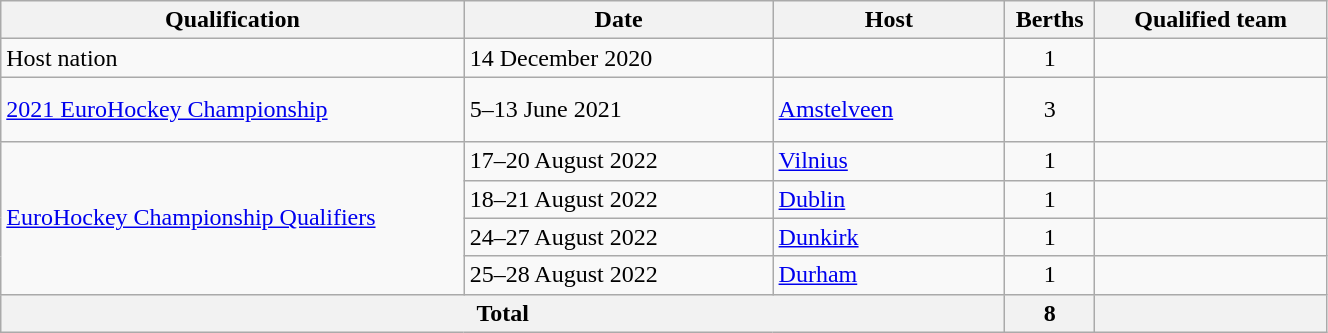<table class="wikitable" width=70%>
<tr>
<th width=30%>Qualification</th>
<th width=20%>Date</th>
<th width=15%>Host</th>
<th width=5%>Berths</th>
<th width=15%>Qualified team</th>
</tr>
<tr>
<td>Host nation</td>
<td>14 December 2020</td>
<td></td>
<td align=center>1</td>
<td></td>
</tr>
<tr>
<td><a href='#'>2021 EuroHockey Championship</a></td>
<td>5–13 June 2021</td>
<td> <a href='#'>Amstelveen</a></td>
<td align=center>3</td>
<td><br><br></td>
</tr>
<tr>
<td rowspan=4><a href='#'>EuroHockey Championship Qualifiers</a></td>
<td>17–20 August 2022</td>
<td> <a href='#'>Vilnius</a></td>
<td align=center>1</td>
<td></td>
</tr>
<tr>
<td>18–21 August 2022</td>
<td> <a href='#'>Dublin</a></td>
<td align=center>1</td>
<td></td>
</tr>
<tr>
<td>24–27 August 2022</td>
<td> <a href='#'>Dunkirk</a></td>
<td align=center>1</td>
<td></td>
</tr>
<tr>
<td>25–28 August 2022</td>
<td> <a href='#'>Durham</a></td>
<td align=center>1</td>
<td></td>
</tr>
<tr>
<th colspan=3>Total</th>
<th>8</th>
<th></th>
</tr>
</table>
